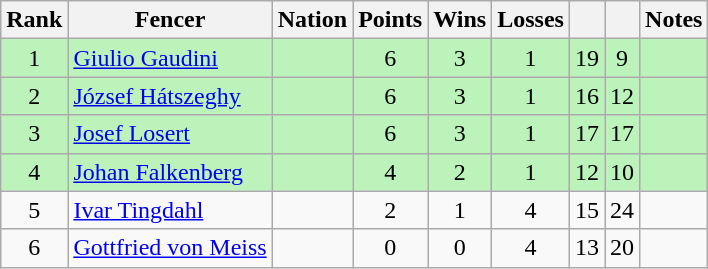<table class="wikitable sortable" style="text-align: center;">
<tr>
<th>Rank</th>
<th>Fencer</th>
<th>Nation</th>
<th>Points</th>
<th>Wins</th>
<th>Losses</th>
<th></th>
<th></th>
<th>Notes</th>
</tr>
<tr style="background:#bbf3bb;">
<td>1</td>
<td align=left><a href='#'>Giulio Gaudini</a></td>
<td align=left></td>
<td>6</td>
<td>3</td>
<td>1</td>
<td>19</td>
<td>9</td>
<td></td>
</tr>
<tr style="background:#bbf3bb;">
<td>2</td>
<td align=left><a href='#'>József Hátszeghy</a></td>
<td align=left></td>
<td>6</td>
<td>3</td>
<td>1</td>
<td>16</td>
<td>12</td>
<td></td>
</tr>
<tr style="background:#bbf3bb;">
<td>3</td>
<td align=left><a href='#'>Josef Losert</a></td>
<td align=left></td>
<td>6</td>
<td>3</td>
<td>1</td>
<td>17</td>
<td>17</td>
<td></td>
</tr>
<tr style="background:#bbf3bb;">
<td>4</td>
<td align=left><a href='#'>Johan Falkenberg</a></td>
<td align=left></td>
<td>4</td>
<td>2</td>
<td>1</td>
<td>12</td>
<td>10</td>
<td></td>
</tr>
<tr>
<td>5</td>
<td align=left><a href='#'>Ivar Tingdahl</a></td>
<td align=left></td>
<td>2</td>
<td>1</td>
<td>4</td>
<td>15</td>
<td>24</td>
<td></td>
</tr>
<tr>
<td>6</td>
<td align=left><a href='#'>Gottfried von Meiss</a></td>
<td align=left></td>
<td>0</td>
<td>0</td>
<td>4</td>
<td>13</td>
<td>20</td>
<td></td>
</tr>
</table>
